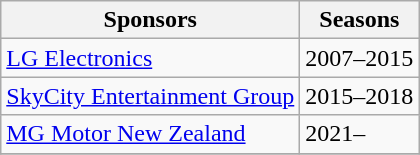<table class="wikitable collapsible">
<tr>
<th>Sponsors</th>
<th>Seasons</th>
</tr>
<tr>
<td><a href='#'>LG Electronics</a></td>
<td>2007–2015</td>
</tr>
<tr>
<td><a href='#'>SkyCity Entertainment Group</a></td>
<td>2015–2018</td>
</tr>
<tr>
<td><a href='#'>MG Motor New Zealand</a></td>
<td>2021–</td>
</tr>
<tr>
</tr>
</table>
